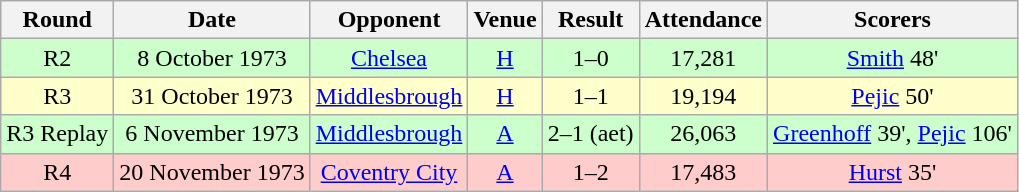<table class="wikitable" style="font-size:100%; text-align:center">
<tr>
<th>Round</th>
<th>Date</th>
<th>Opponent</th>
<th>Venue</th>
<th>Result</th>
<th>Attendance</th>
<th>Scorers</th>
</tr>
<tr style="background-color: #CCFFCC;">
<td>R2</td>
<td>8 October 1973</td>
<td><a href='#'>Chelsea</a></td>
<td><a href='#'>H</a></td>
<td>1–0</td>
<td>17,281</td>
<td><a href='#'>Smith</a> 48'</td>
</tr>
<tr style="background-color: #FFFFCC;">
<td>R3</td>
<td>31 October 1973</td>
<td><a href='#'>Middlesbrough</a></td>
<td><a href='#'>H</a></td>
<td>1–1</td>
<td>19,194</td>
<td><a href='#'>Pejic</a> 50'</td>
</tr>
<tr style="background-color: #CCFFCC;">
<td>R3 Replay</td>
<td>6 November 1973</td>
<td><a href='#'>Middlesbrough</a></td>
<td><a href='#'>A</a></td>
<td>2–1 (aet)</td>
<td>26,063</td>
<td><a href='#'>Greenhoff</a> 39', <a href='#'>Pejic</a> 106'</td>
</tr>
<tr style="background-color: #FFCCCC;">
<td>R4</td>
<td>20 November 1973</td>
<td><a href='#'>Coventry City</a></td>
<td><a href='#'>A</a></td>
<td>1–2</td>
<td>17,483</td>
<td><a href='#'>Hurst</a> 35'</td>
</tr>
</table>
